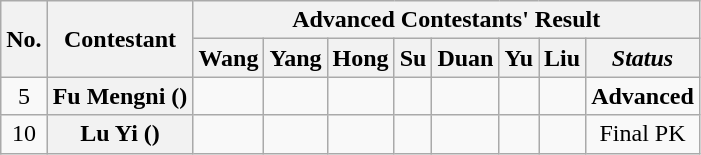<table class="wikitable plainrowheaders" style="text-align:center;">
<tr>
<th scope="col" rowspan="2">No.</th>
<th scope="col" rowspan="2">Contestant</th>
<th scope="col" colspan="8">Advanced Contestants' Result</th>
</tr>
<tr>
<th scope="col">Wang</th>
<th scope="col">Yang</th>
<th scope="col">Hong</th>
<th scope="col">Su</th>
<th scope="col">Duan</th>
<th scope="col">Yu</th>
<th scope="col">Liu</th>
<th scope="col"><em>Status</em></th>
</tr>
<tr>
<td>5</td>
<th scope="row">Fu Mengni ()</th>
<td></td>
<td></td>
<td></td>
<td></td>
<td></td>
<td></td>
<td></td>
<td><strong>Advanced</strong></td>
</tr>
<tr>
<td>10</td>
<th scope="row">Lu Yi ()</th>
<td></td>
<td></td>
<td></td>
<td></td>
<td></td>
<td></td>
<td></td>
<td>Final PK</td>
</tr>
</table>
